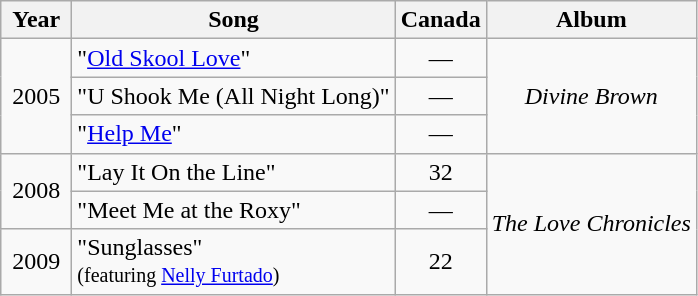<table class="wikitable">
<tr>
<th width="40">Year</th>
<th>Song</th>
<th width="40">Canada</th>
<th>Album</th>
</tr>
<tr>
<td style="text-align:center;" rowspan="3">2005</td>
<td>"<a href='#'>Old Skool Love</a>"</td>
<td style="text-align:center;">—</td>
<td style="text-align:center;" rowspan="3"><em>Divine Brown</em></td>
</tr>
<tr>
<td>"U Shook Me (All Night Long)"</td>
<td style="text-align:center;">—</td>
</tr>
<tr>
<td>"<a href='#'>Help Me</a>"</td>
<td style="text-align:center;">—</td>
</tr>
<tr>
<td style="text-align:center;" rowspan="2">2008</td>
<td>"Lay It On the Line"</td>
<td style="text-align:center;">32</td>
<td style="text-align:center;" rowspan="3"><em>The Love Chronicles</em></td>
</tr>
<tr>
<td>"Meet Me at the Roxy"</td>
<td style="text-align:center;">—</td>
</tr>
<tr>
<td style="text-align:center;">2009</td>
<td>"Sunglasses" <br> <small>(featuring <a href='#'>Nelly Furtado</a>)</small></td>
<td style="text-align:center;">22</td>
</tr>
</table>
